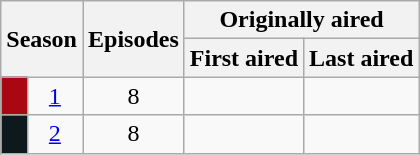<table class="wikitable plainrowheaders" style="text-align:center;">
<tr>
<th colspan="2" rowspan="2">Season</th>
<th rowspan="2">Episodes</th>
<th colspan="2">Originally aired</th>
</tr>
<tr>
<th>First aired</th>
<th>Last aired</th>
</tr>
<tr>
<td style="background: #A90712;"></td>
<td><a href='#'>1</a></td>
<td>8</td>
<td></td>
<td></td>
</tr>
<tr>
<td style="background: #0D191D;"></td>
<td><a href='#'>2</a></td>
<td>8</td>
<td></td>
<td></td>
</tr>
</table>
